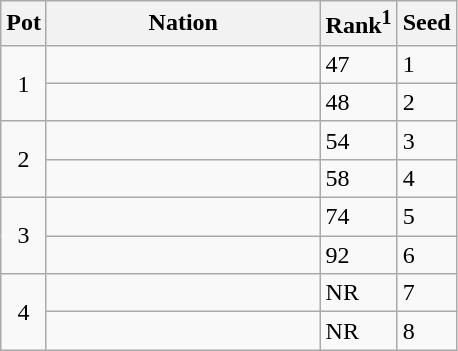<table class="wikitable">
<tr>
<th>Pot</th>
<th width="175">Nation</th>
<th>Rank<sup>1</sup></th>
<th>Seed</th>
</tr>
<tr>
<td rowspan=2 style="text-align:center;">1</td>
<td></td>
<td>47</td>
<td>1</td>
</tr>
<tr>
<td></td>
<td>48</td>
<td>2</td>
</tr>
<tr>
<td rowspan=2 style="text-align:center;">2</td>
<td></td>
<td>54</td>
<td>3</td>
</tr>
<tr>
<td></td>
<td>58</td>
<td>4</td>
</tr>
<tr>
<td rowspan=2 style="text-align:center;">3</td>
<td></td>
<td>74</td>
<td>5</td>
</tr>
<tr>
<td></td>
<td>92</td>
<td>6</td>
</tr>
<tr>
<td rowspan=2 style="text-align:center;">4</td>
<td></td>
<td>NR</td>
<td>7</td>
</tr>
<tr>
<td></td>
<td>NR</td>
<td>8</td>
</tr>
</table>
